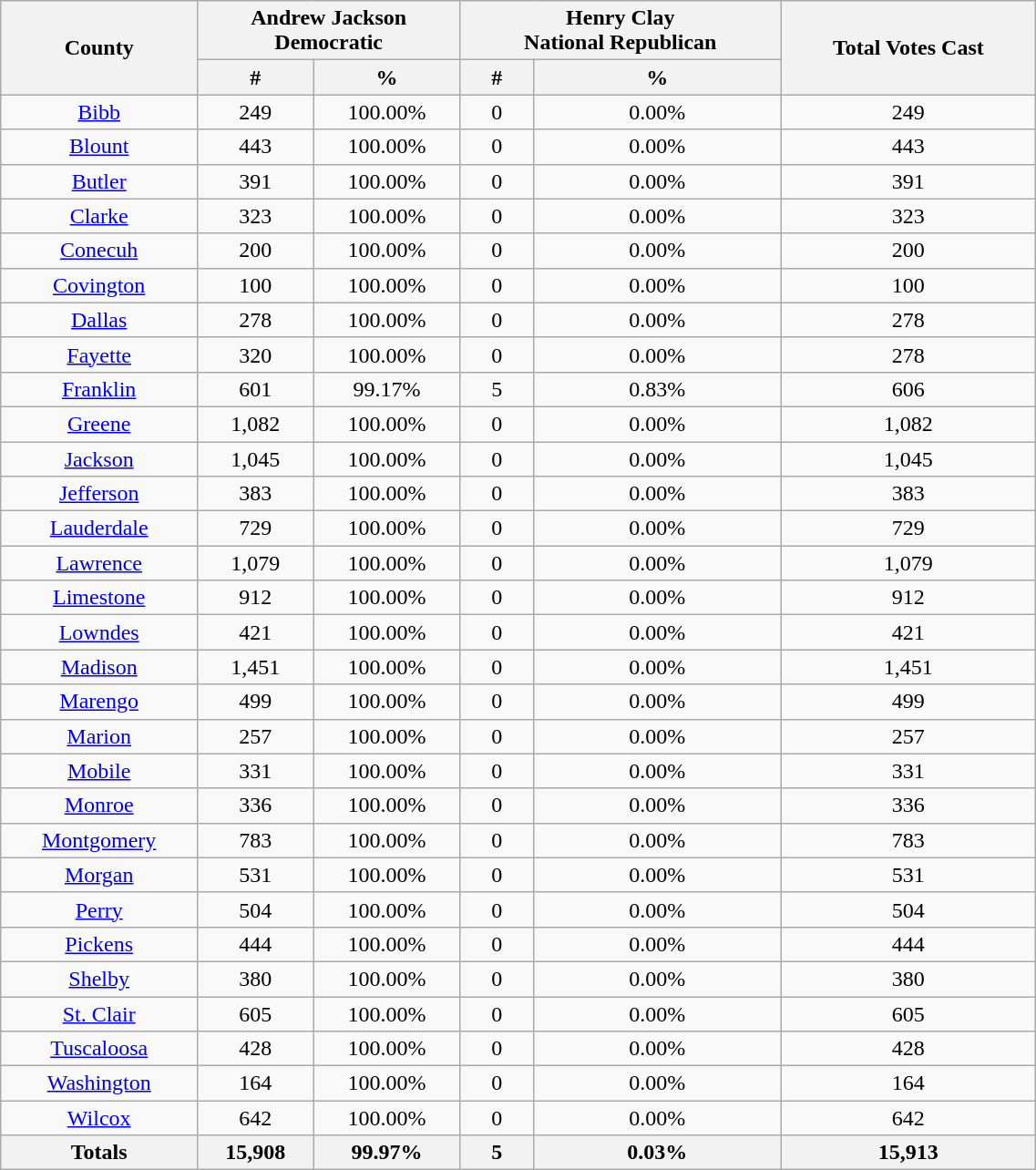<table class="wikitable sortable" width="60%">
<tr>
<th rowspan="2">County</th>
<th colspan="2">Andrew Jackson<br>Democratic</th>
<th colspan="2">Henry Clay<br>National Republican</th>
<th rowspan="2">Total Votes Cast</th>
</tr>
<tr>
<th data-sort-type="number" style="text-align:center;">#</th>
<th data-sort-type="number" style="text-align:center;">%</th>
<th data-sort-type="number" style="text-align:center;">#</th>
<th data-sort-type="number" style="text-align:center;">%</th>
</tr>
<tr style="text-align:center;">
<td><a href='#'>Bibb</a></td>
<td>249</td>
<td>100.00%</td>
<td>0</td>
<td>0.00%</td>
<td>249</td>
</tr>
<tr style="text-align:center;">
<td><a href='#'>Blount</a></td>
<td>443</td>
<td>100.00%</td>
<td>0</td>
<td>0.00%</td>
<td>443</td>
</tr>
<tr style="text-align:center;">
<td><a href='#'>Butler</a></td>
<td>391</td>
<td>100.00%</td>
<td>0</td>
<td>0.00%</td>
<td>391</td>
</tr>
<tr style="text-align:center;">
<td><a href='#'>Clarke</a></td>
<td>323</td>
<td>100.00%</td>
<td>0</td>
<td>0.00%</td>
<td>323</td>
</tr>
<tr style="text-align:center;">
<td><a href='#'>Conecuh</a></td>
<td>200</td>
<td>100.00%</td>
<td>0</td>
<td>0.00%</td>
<td>200</td>
</tr>
<tr style="text-align:center;">
<td><a href='#'>Covington</a></td>
<td>100</td>
<td>100.00%</td>
<td>0</td>
<td>0.00%</td>
<td>100</td>
</tr>
<tr style="text-align:center;">
<td><a href='#'>Dallas</a></td>
<td>278</td>
<td>100.00%</td>
<td>0</td>
<td>0.00%</td>
<td>278</td>
</tr>
<tr style="text-align:center;">
<td><a href='#'>Fayette</a></td>
<td>320</td>
<td>100.00%</td>
<td>0</td>
<td>0.00%</td>
<td>278</td>
</tr>
<tr style="text-align:center;">
<td><a href='#'>Franklin</a></td>
<td>601</td>
<td>99.17%</td>
<td>5</td>
<td>0.83%</td>
<td>606</td>
</tr>
<tr style="text-align:center;">
<td><a href='#'>Greene</a></td>
<td>1,082</td>
<td>100.00%</td>
<td>0</td>
<td>0.00%</td>
<td>1,082</td>
</tr>
<tr style="text-align:center;">
<td><a href='#'>Jackson</a></td>
<td>1,045</td>
<td>100.00%</td>
<td>0</td>
<td>0.00%</td>
<td>1,045</td>
</tr>
<tr style="text-align:center;">
<td><a href='#'>Jefferson</a></td>
<td>383</td>
<td>100.00%</td>
<td>0</td>
<td>0.00%</td>
<td>383</td>
</tr>
<tr style="text-align:center;">
<td><a href='#'>Lauderdale</a></td>
<td>729</td>
<td>100.00%</td>
<td>0</td>
<td>0.00%</td>
<td>729</td>
</tr>
<tr style="text-align:center;">
<td><a href='#'>Lawrence</a></td>
<td>1,079</td>
<td>100.00%</td>
<td>0</td>
<td>0.00%</td>
<td>1,079</td>
</tr>
<tr style="text-align:center;">
<td><a href='#'>Limestone</a></td>
<td>912</td>
<td>100.00%</td>
<td>0</td>
<td>0.00%</td>
<td>912</td>
</tr>
<tr style="text-align:center;">
<td><a href='#'>Lowndes</a></td>
<td>421</td>
<td>100.00%</td>
<td>0</td>
<td>0.00%</td>
<td>421</td>
</tr>
<tr style="text-align:center;">
<td><a href='#'>Madison</a></td>
<td>1,451</td>
<td>100.00%</td>
<td>0</td>
<td>0.00%</td>
<td>1,451</td>
</tr>
<tr style="text-align:center;">
<td><a href='#'>Marengo</a></td>
<td>499</td>
<td>100.00%</td>
<td>0</td>
<td>0.00%</td>
<td>499</td>
</tr>
<tr style="text-align:center;">
<td><a href='#'>Marion</a></td>
<td>257</td>
<td>100.00%</td>
<td>0</td>
<td>0.00%</td>
<td>257</td>
</tr>
<tr style="text-align:center;">
<td><a href='#'>Mobile</a></td>
<td>331</td>
<td>100.00%</td>
<td>0</td>
<td>0.00%</td>
<td>331</td>
</tr>
<tr style="text-align:center;">
<td><a href='#'>Monroe</a></td>
<td>336</td>
<td>100.00%</td>
<td>0</td>
<td>0.00%</td>
<td>336</td>
</tr>
<tr style="text-align:center;">
<td><a href='#'>Montgomery</a></td>
<td>783</td>
<td>100.00%</td>
<td>0</td>
<td>0.00%</td>
<td>783</td>
</tr>
<tr style="text-align:center;">
<td><a href='#'>Morgan</a></td>
<td>531</td>
<td>100.00%</td>
<td>0</td>
<td>0.00%</td>
<td>531</td>
</tr>
<tr style="text-align:center;">
<td><a href='#'>Perry</a></td>
<td>504</td>
<td>100.00%</td>
<td>0</td>
<td>0.00%</td>
<td>504</td>
</tr>
<tr style="text-align:center;">
<td><a href='#'>Pickens</a></td>
<td>444</td>
<td>100.00%</td>
<td>0</td>
<td>0.00%</td>
<td>444</td>
</tr>
<tr style="text-align:center;">
<td><a href='#'>Shelby</a></td>
<td>380</td>
<td>100.00%</td>
<td>0</td>
<td>0.00%</td>
<td>380</td>
</tr>
<tr style="text-align:center;">
<td><a href='#'>St. Clair</a></td>
<td>605</td>
<td>100.00%</td>
<td>0</td>
<td>0.00%</td>
<td>605</td>
</tr>
<tr style="text-align:center;">
<td><a href='#'>Tuscaloosa</a></td>
<td>428</td>
<td>100.00%</td>
<td>0</td>
<td>0.00%</td>
<td>428</td>
</tr>
<tr style="text-align:center;">
<td><a href='#'>Washington</a></td>
<td>164</td>
<td>100.00%</td>
<td>0</td>
<td>0.00%</td>
<td>164</td>
</tr>
<tr style="text-align:center;">
<td><a href='#'>Wilcox</a></td>
<td>642</td>
<td>100.00%</td>
<td>0</td>
<td>0.00%</td>
<td>642</td>
</tr>
<tr>
<th>Totals</th>
<th>15,908</th>
<th>99.97%</th>
<th>5</th>
<th>0.03%</th>
<th>15,913</th>
</tr>
</table>
